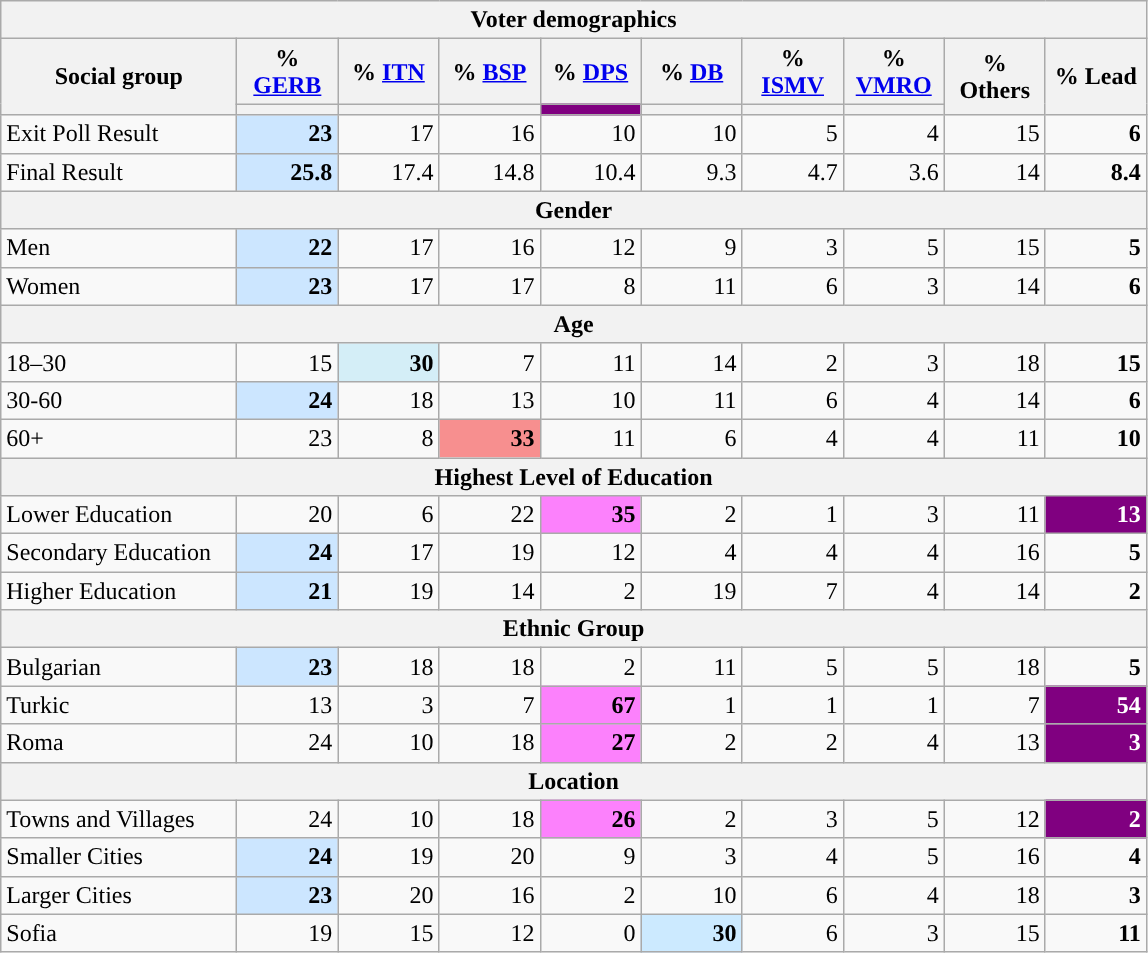<table class=wikitable>
<tr>
<th colspan="10">Voter demographics</th>
</tr>
<tr>
<th style="width:150px;" rowspan="2">Social group</th>
<th style="width:60px;" class="unsortable">% <a href='#'>GERB</a></th>
<th style="width:60px;" class="unsortable">% <a href='#'>ITN</a></th>
<th style="width:60px;" class="unsortable">% <a href='#'>BSP</a></th>
<th style="width:60px;" class="unsortable">% <a href='#'>DPS</a></th>
<th style="width:60px;" class="unsortable">% <a href='#'>DB</a></th>
<th style="width:60px;" class="unsortable">% <a href='#'>ISMV</a></th>
<th style="width:60px;" class="unsortable">% <a href='#'>VMRO</a></th>
<th style="width:60px;" rowspan="2" class="unsortable">% Others</th>
<th style="width:60px;" rowspan="2" class="unsortable">% Lead</th>
</tr>
<tr>
<th class="unsortable" style="color:inherit;background:"></th>
<th class="unsortable" style="color:inherit;background:"></th>
<th class="unsortable" style="color:inherit;background:"></th>
<th class="unsortable" style="color:inherit;background:#800080;  width:60px;"></th>
<th class="unsortable" style="color:inherit;background:"></th>
<th class="unsortable" style="color:inherit;background:"></th>
<th class="unsortable" style="background:"></th>
</tr>
<tr>
<td>Exit Poll Result</td>
<td style="text-align:right; background:#CCE6FF;"><strong>23</strong></td>
<td style="text-align:right;">17</td>
<td style="text-align:right;">16</td>
<td style="text-align:right;">10</td>
<td style="text-align:right;">10</td>
<td style="text-align:right;">5</td>
<td style="text-align:right;">4</td>
<td style="text-align:right;">15</td>
<td style="text-align:right; background:"><strong>6</strong></td>
</tr>
<tr>
<td>Final Result</td>
<td style="text-align:right; background:#CCE6FF;"><strong>25.8</strong></td>
<td style="text-align:right;">17.4</td>
<td style="text-align:right;">14.8</td>
<td style="text-align:right;">10.4</td>
<td style="text-align:right;">9.3</td>
<td style="text-align:right;">4.7</td>
<td style="text-align:right;">3.6</td>
<td style="text-align:right;">14</td>
<td style="text-align:right; background:"><strong>8.4</strong></td>
</tr>
<tr>
<th colspan=10>Gender</th>
</tr>
<tr>
<td>Men</td>
<td style="text-align:right; background:#CCE6FF;"><strong>22</strong></td>
<td style="text-align:right;">17</td>
<td style="text-align:right;">16</td>
<td style="text-align:right;">12</td>
<td style="text-align:right;">9</td>
<td style="text-align:right;">3</td>
<td style="text-align:right;">5</td>
<td style="text-align:right;">15</td>
<td style="text-align:right; background:"><strong>5</strong></td>
</tr>
<tr>
<td>Women</td>
<td style="text-align:right; background:#CCE6FF;"><strong>23</strong></td>
<td style="text-align:right;">17</td>
<td style="text-align:right;">17</td>
<td style="text-align:right;">8</td>
<td style="text-align:right;">11</td>
<td style="text-align:right;">6</td>
<td style="text-align:right;">3</td>
<td style="text-align:right;">14</td>
<td style="text-align:right; background:"><strong>6</strong></td>
</tr>
<tr>
<th colspan=10>Age</th>
</tr>
<tr>
<td>18–30</td>
<td style="text-align:right;">15</td>
<td style="text-align:right; background:#D4EEF7;"><strong>30</strong></td>
<td style="text-align:right;">7</td>
<td style="text-align:right;">11</td>
<td style="text-align:right;">14</td>
<td style="text-align:right;">2</td>
<td style="text-align:right;">3</td>
<td style="text-align:right;">18</td>
<td style="text-align:right; background:"><strong>15</strong></td>
</tr>
<tr>
<td>30-60</td>
<td style="text-align:right; background:#CCE6FF;"><strong>24</strong></td>
<td style="text-align:right;">18</td>
<td style="text-align:right;">13</td>
<td style="text-align:right;">10</td>
<td style="text-align:right;">11</td>
<td style="text-align:right;">6</td>
<td style="text-align:right;">4</td>
<td style="text-align:right;">14</td>
<td style="text-align:right; background:"><strong>6</strong></td>
</tr>
<tr>
<td>60+</td>
<td style="text-align:right;">23</td>
<td style="text-align:right;">8</td>
<td style="text-align:right; background:#F78F8F;"><strong>33</strong></td>
<td style="text-align:right;">11</td>
<td style="text-align:right;">6</td>
<td style="text-align:right;">4</td>
<td style="text-align:right;">4</td>
<td style="text-align:right;">11</td>
<td style="text-align:right; background:"><strong>10</strong></td>
</tr>
<tr>
<th colspan=10>Highest Level of Education</th>
</tr>
<tr>
<td>Lower Education</td>
<td style="text-align:right;">20</td>
<td style="text-align:right;">6</td>
<td style="text-align:right;">22</td>
<td style="text-align:right; background:#FC81FC"><strong>35</strong></td>
<td style="text-align:right;">2</td>
<td style="text-align:right;">1</td>
<td style="text-align:right;">3</td>
<td style="text-align:right;">11</td>
<td style="text-align:right; background:#800080; color:white;"><strong>13</strong></td>
</tr>
<tr>
<td>Secondary Education</td>
<td style="text-align:right; background:#CCE6FF;"><strong>24</strong></td>
<td style="text-align:right;">17</td>
<td style="text-align:right;">19</td>
<td style="text-align:right;">12</td>
<td style="text-align:right;">4</td>
<td style="text-align:right;">4</td>
<td style="text-align:right;">4</td>
<td style="text-align:right;">16</td>
<td style="text-align:right; background:"><strong>5</strong></td>
</tr>
<tr>
<td>Higher Education</td>
<td style="text-align:right; background:#CCE6FF;"><strong>21</strong></td>
<td style="text-align:right;">19</td>
<td style="text-align:right;">14</td>
<td style="text-align:right;">2</td>
<td style="text-align:right;">19</td>
<td style="text-align:right;">7</td>
<td style="text-align:right;">4</td>
<td style="text-align:right;">14</td>
<td style="text-align:right; background:"><strong>2</strong></td>
</tr>
<tr>
<th colspan=10>Ethnic Group</th>
</tr>
<tr>
<td>Bulgarian</td>
<td style="text-align:right; background:#CCE6FF;"><strong>23</strong></td>
<td style="text-align:right;">18</td>
<td style="text-align:right;">18</td>
<td style="text-align:right;">2</td>
<td style="text-align:right;">11</td>
<td style="text-align:right;">5</td>
<td style="text-align:right;">5</td>
<td style="text-align:right;">18</td>
<td style="text-align:right; background:"><strong>5</strong></td>
</tr>
<tr>
<td>Turkic</td>
<td style="text-align:right;">13</td>
<td style="text-align:right;">3</td>
<td style="text-align:right;">7</td>
<td style="text-align:right; background:#FC81FC"><strong>67</strong></td>
<td style="text-align:right;">1</td>
<td style="text-align:right;">1</td>
<td style="text-align:right;">1</td>
<td style="text-align:right;">7</td>
<td style="text-align:right; background:#800080; color:white;"><strong>54</strong></td>
</tr>
<tr>
<td>Roma</td>
<td style="text-align:right;">24</td>
<td style="text-align:right;">10</td>
<td style="text-align:right;">18</td>
<td style="text-align:right; background:#FC81FC"><strong>27</strong></td>
<td style="text-align:right;">2</td>
<td style="text-align:right;">2</td>
<td style="text-align:right;">4</td>
<td style="text-align:right;">13</td>
<td style="text-align:right; background:#800080; color:white;"><strong>3</strong></td>
</tr>
<tr>
<th colspan=10>Location</th>
</tr>
<tr>
<td>Towns and Villages</td>
<td style="text-align:right;">24</td>
<td style="text-align:right;">10</td>
<td style="text-align:right;">18</td>
<td style="text-align:right; background:#FC81FC"><strong>26</strong></td>
<td style="text-align:right;">2</td>
<td style="text-align:right;">3</td>
<td style="text-align:right;">5</td>
<td style="text-align:right;">12</td>
<td style="text-align:right; background:#800080; color:white;"><strong>2</strong></td>
</tr>
<tr>
<td>Smaller Cities</td>
<td style="text-align:right; background:#CCE6FF;"><strong>24</strong></td>
<td style="text-align:right;">19</td>
<td style="text-align:right;">20</td>
<td style="text-align:right;">9</td>
<td style="text-align:right;">3</td>
<td style="text-align:right;">4</td>
<td style="text-align:right;">5</td>
<td style="text-align:right;">16</td>
<td style="text-align:right; background:"><strong>4</strong></td>
</tr>
<tr>
<td>Larger Cities</td>
<td style="text-align:right; background:#CCE6FF;"><strong>23</strong></td>
<td style="text-align:right;">20</td>
<td style="text-align:right;">16</td>
<td style="text-align:right;">2</td>
<td style="text-align:right;">10</td>
<td style="text-align:right;">6</td>
<td style="text-align:right;">4</td>
<td style="text-align:right;">18</td>
<td style="text-align:right; background:"><strong>3</strong></td>
</tr>
<tr>
<td>Sofia</td>
<td style="text-align:right;">19</td>
<td style="text-align:right;">15</td>
<td style="text-align:right;">12</td>
<td style="text-align:right;">0</td>
<td style="text-align:right; background:#CCEAFF;"><strong>30</strong></td>
<td style="text-align:right;">6</td>
<td style="text-align:right;">3</td>
<td style="text-align:right;">15</td>
<td style="text-align:right; background:"><strong>11</strong></td>
</tr>
</table>
